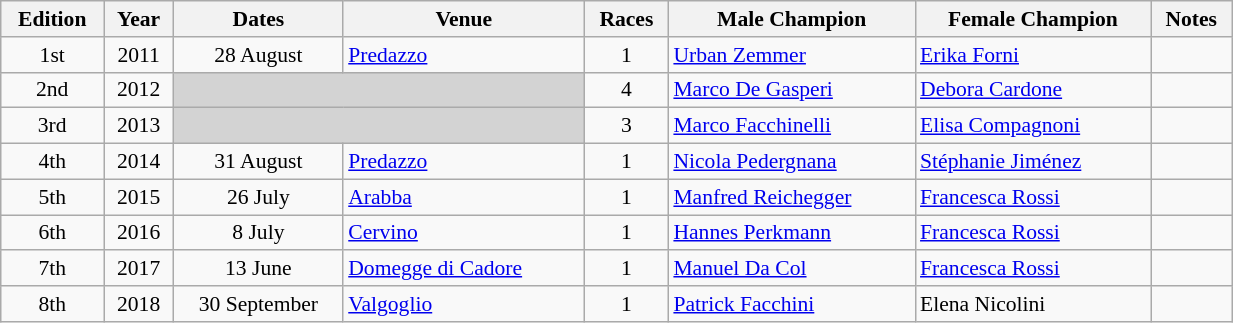<table class="wikitable" style="width:65%; font-size:90%; text-align:center;">
<tr>
<th>Edition</th>
<th>Year</th>
<th>Dates</th>
<th>Venue</th>
<th>Races</th>
<th>Male Champion</th>
<th>Female Champion</th>
<th>Notes</th>
</tr>
<tr>
<td>1st</td>
<td>2011</td>
<td>28 August</td>
<td align=left><a href='#'>Predazzo</a></td>
<td>1</td>
<td align=left><a href='#'>Urban Zemmer</a></td>
<td align=left><a href='#'>Erika Forni</a></td>
<td></td>
</tr>
<tr>
<td>2nd</td>
<td>2012</td>
<td colspan=2 bgcolor=lightgrey></td>
<td>4</td>
<td align=left><a href='#'>Marco De Gasperi</a></td>
<td align=left><a href='#'>Debora Cardone</a></td>
<td></td>
</tr>
<tr>
<td>3rd</td>
<td>2013</td>
<td colspan=2 bgcolor=lightgrey></td>
<td>3</td>
<td align=left><a href='#'>Marco Facchinelli</a></td>
<td align=left><a href='#'>Elisa Compagnoni</a></td>
<td></td>
</tr>
<tr>
<td>4th</td>
<td>2014</td>
<td>31 August</td>
<td align=left><a href='#'>Predazzo</a></td>
<td>1</td>
<td align=left><a href='#'>Nicola Pedergnana</a></td>
<td align=left><a href='#'>Stéphanie Jiménez</a></td>
<td></td>
</tr>
<tr>
<td>5th</td>
<td>2015</td>
<td>26 July</td>
<td align=left><a href='#'>Arabba</a></td>
<td>1</td>
<td align=left><a href='#'>Manfred Reichegger</a></td>
<td align=left><a href='#'>Francesca Rossi</a></td>
<td></td>
</tr>
<tr>
<td>6th</td>
<td>2016</td>
<td>8 July</td>
<td align=left><a href='#'>Cervino</a></td>
<td>1</td>
<td align=left><a href='#'>Hannes Perkmann</a></td>
<td align=left><a href='#'>Francesca Rossi</a></td>
<td></td>
</tr>
<tr>
<td>7th</td>
<td>2017</td>
<td>13 June</td>
<td align=left><a href='#'>Domegge di Cadore</a></td>
<td>1</td>
<td align=left><a href='#'>Manuel Da Col</a></td>
<td align=left><a href='#'>Francesca Rossi</a></td>
<td></td>
</tr>
<tr>
<td>8th</td>
<td>2018</td>
<td>30 September</td>
<td align=left><a href='#'>Valgoglio</a></td>
<td>1</td>
<td align=left><a href='#'>Patrick Facchini</a></td>
<td align=left>Elena Nicolini</td>
<td></td>
</tr>
</table>
